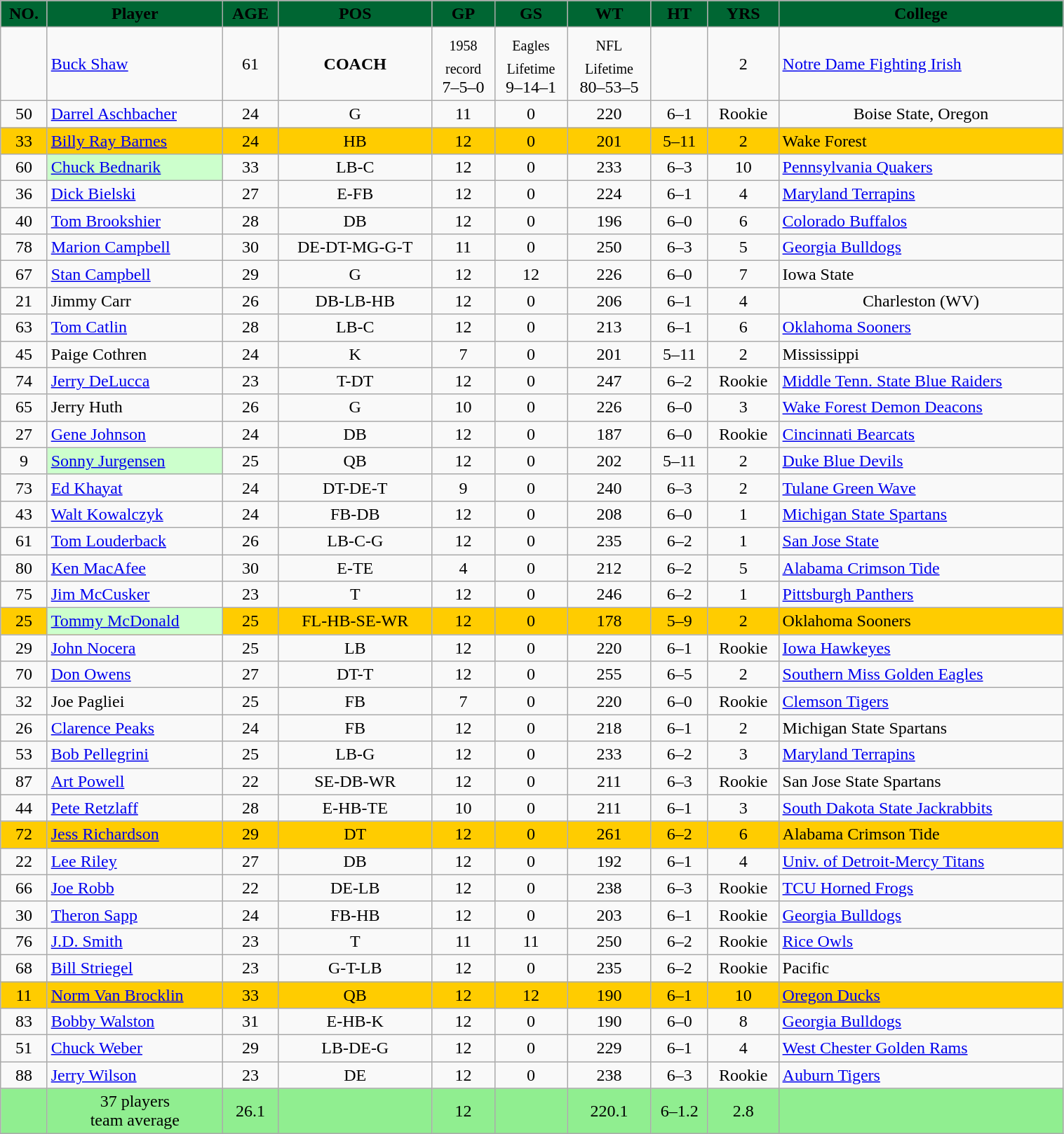<table class="wikitable sortable sortable" style="width:80%">
<tr>
<th width 2% style="background:#006633;"><span>NO. </span></th>
<th !width=20% style="background:#006633;"><span>Player</span></th>
<th !width=2% style="background:#006633;"><span>AGE </span></th>
<th !width=6% style="background:#006633;"><span>POS </span></th>
<th !width=2% style="background:#006633;"><span>GP </span></th>
<th !width=2% style="background:#006633;"><span>GS</span></th>
<th !width=2% style="background:#006633;"><span>WT</span></th>
<th !width=2% style="background:#006633;"><span>HT</span></th>
<th !width=4% style="background:#006633;"><span>YRS</span></th>
<th !width=15% style="background:#006633;"><span>College</span></th>
</tr>
<tr align=center>
<td></td>
<td - align=left><a href='#'>Buck Shaw</a></td>
<td>61</td>
<td><strong>COACH</strong></td>
<td><sub>1958<br> record</sub><br>7–5–0</td>
<td><sub>Eagles <br>Lifetime</sub><br> 9–14–1</td>
<td><sub>NFL <br>Lifetime</sub><br> 80–53–5</td>
<td></td>
<td>2</td>
<td - align=left><a href='#'>Notre Dame Fighting Irish</a></td>
</tr>
<tr align=center>
<td>50</td>
<td - align=left><a href='#'>Darrel Aschbacher</a></td>
<td>24</td>
<td>G</td>
<td>11</td>
<td>0</td>
<td>220</td>
<td>6–1</td>
<td>Rookie</td>
<td>Boise State, Oregon</td>
</tr>
<tr align=center   bgcolor=#ffcc00>
<td>33</td>
<td - align=left><a href='#'>Billy Ray Barnes</a></td>
<td>24</td>
<td>HB</td>
<td>12</td>
<td>0</td>
<td>201</td>
<td>5–11</td>
<td>2</td>
<td - align=left>Wake Forest</td>
</tr>
<tr align=center>
<td>60</td>
<td - align=left bgcolor=#CCFFCC><a href='#'>Chuck Bednarik</a></td>
<td>33</td>
<td>LB-C</td>
<td>12</td>
<td>0</td>
<td>233</td>
<td>6–3</td>
<td>10</td>
<td - align=left><a href='#'>Pennsylvania Quakers</a></td>
</tr>
<tr align=center>
<td>36</td>
<td - align=left><a href='#'>Dick Bielski</a></td>
<td>27</td>
<td>E-FB</td>
<td>12</td>
<td>0</td>
<td>224</td>
<td>6–1</td>
<td>4</td>
<td - align=left><a href='#'>Maryland Terrapins</a></td>
</tr>
<tr align=center>
<td>40</td>
<td - align=left><a href='#'>Tom Brookshier</a></td>
<td>28</td>
<td>DB</td>
<td>12</td>
<td>0</td>
<td>196</td>
<td>6–0</td>
<td>6</td>
<td - align=left><a href='#'>Colorado Buffalos</a></td>
</tr>
<tr align=center>
<td>78</td>
<td - align=left><a href='#'>Marion Campbell</a></td>
<td>30</td>
<td>DE-DT-MG-G-T</td>
<td>11</td>
<td>0</td>
<td>250</td>
<td>6–3</td>
<td>5</td>
<td - align=left><a href='#'>Georgia Bulldogs</a></td>
</tr>
<tr align=center>
<td>67</td>
<td - align=left><a href='#'>Stan Campbell</a></td>
<td>29</td>
<td>G</td>
<td>12</td>
<td>12</td>
<td>226</td>
<td>6–0</td>
<td>7</td>
<td - align=left>Iowa State</td>
</tr>
<tr align=center>
<td>21</td>
<td - align=left>Jimmy Carr</td>
<td>26</td>
<td>DB-LB-HB</td>
<td>12</td>
<td>0</td>
<td>206</td>
<td>6–1</td>
<td>4</td>
<td>Charleston (WV)</td>
</tr>
<tr align=center>
<td>63</td>
<td - align=left><a href='#'>Tom Catlin</a></td>
<td>28</td>
<td>LB-C</td>
<td>12</td>
<td>0</td>
<td>213</td>
<td>6–1</td>
<td>6</td>
<td - align=left><a href='#'>Oklahoma Sooners</a></td>
</tr>
<tr align=center>
<td>45</td>
<td - align=left>Paige Cothren</td>
<td>24</td>
<td>K</td>
<td>7</td>
<td>0</td>
<td>201</td>
<td>5–11</td>
<td>2</td>
<td - align=left>Mississippi</td>
</tr>
<tr align=center>
<td>74</td>
<td - align=left><a href='#'>Jerry DeLucca</a></td>
<td>23</td>
<td>T-DT</td>
<td>12</td>
<td>0</td>
<td>247</td>
<td>6–2</td>
<td>Rookie</td>
<td - align=left><a href='#'>Middle Tenn. State Blue Raiders</a></td>
</tr>
<tr align=center>
<td>65</td>
<td - align=left>Jerry Huth</td>
<td>26</td>
<td>G</td>
<td>10</td>
<td>0</td>
<td>226</td>
<td>6–0</td>
<td>3</td>
<td - align=left><a href='#'>Wake Forest Demon Deacons</a></td>
</tr>
<tr align=center>
<td>27</td>
<td - align=left><a href='#'>Gene Johnson</a></td>
<td>24</td>
<td>DB</td>
<td>12</td>
<td>0</td>
<td>187</td>
<td>6–0</td>
<td>Rookie</td>
<td - align=left><a href='#'>Cincinnati Bearcats</a></td>
</tr>
<tr align=center>
<td>9</td>
<td - align=left bgcolor=#CCFFCC><a href='#'>Sonny Jurgensen</a></td>
<td>25</td>
<td>QB</td>
<td>12</td>
<td>0</td>
<td>202</td>
<td>5–11</td>
<td>2</td>
<td - align=left><a href='#'>Duke Blue Devils</a></td>
</tr>
<tr align=center>
<td>73</td>
<td - align=left><a href='#'>Ed Khayat</a></td>
<td>24</td>
<td>DT-DE-T</td>
<td>9</td>
<td>0</td>
<td>240</td>
<td>6–3</td>
<td>2</td>
<td - align=left><a href='#'>Tulane Green Wave</a></td>
</tr>
<tr align=center>
<td>43</td>
<td - align=left><a href='#'>Walt Kowalczyk</a></td>
<td>24</td>
<td>FB-DB</td>
<td>12</td>
<td>0</td>
<td>208</td>
<td>6–0</td>
<td>1</td>
<td - align=left><a href='#'>Michigan State Spartans</a></td>
</tr>
<tr align=center>
<td>61</td>
<td - align=left><a href='#'>Tom Louderback</a></td>
<td>26</td>
<td>LB-C-G</td>
<td>12</td>
<td>0</td>
<td>235</td>
<td>6–2</td>
<td>1</td>
<td - align=left><a href='#'>San Jose State</a></td>
</tr>
<tr align=center>
<td>80</td>
<td - align=left><a href='#'>Ken MacAfee</a></td>
<td>30</td>
<td>E-TE</td>
<td>4</td>
<td>0</td>
<td>212</td>
<td>6–2</td>
<td>5</td>
<td - align=left><a href='#'>Alabama Crimson Tide</a></td>
</tr>
<tr align=center>
<td>75</td>
<td - align=left><a href='#'>Jim McCusker</a></td>
<td>23</td>
<td>T</td>
<td>12</td>
<td>0</td>
<td>246</td>
<td>6–2</td>
<td>1</td>
<td - align=left><a href='#'>Pittsburgh Panthers</a></td>
</tr>
<tr align=center  bgcolor=#ffcc00>
<td>25</td>
<td - align=left bgcolor=#CCFFCC><a href='#'>Tommy McDonald</a></td>
<td>25</td>
<td>FL-HB-SE-WR</td>
<td>12</td>
<td>0</td>
<td>178</td>
<td>5–9</td>
<td>2</td>
<td - align=left>Oklahoma Sooners</td>
</tr>
<tr align=center>
<td>29</td>
<td - align=left><a href='#'>John Nocera</a></td>
<td>25</td>
<td>LB</td>
<td>12</td>
<td>0</td>
<td>220</td>
<td>6–1</td>
<td>Rookie</td>
<td - align=left><a href='#'>Iowa Hawkeyes</a></td>
</tr>
<tr align=center>
<td>70</td>
<td - align=left><a href='#'>Don Owens</a></td>
<td>27</td>
<td>DT-T</td>
<td>12</td>
<td>0</td>
<td>255</td>
<td>6–5</td>
<td>2</td>
<td - align=left><a href='#'>Southern Miss Golden Eagles</a></td>
</tr>
<tr align=center>
<td>32</td>
<td - align=left>Joe Pagliei</td>
<td>25</td>
<td>FB</td>
<td>7</td>
<td>0</td>
<td>220</td>
<td>6–0</td>
<td>Rookie</td>
<td - align=left><a href='#'>Clemson Tigers</a></td>
</tr>
<tr align=center>
<td>26</td>
<td - align=left><a href='#'>Clarence Peaks</a></td>
<td>24</td>
<td>FB</td>
<td>12</td>
<td>0</td>
<td>218</td>
<td>6–1</td>
<td>2</td>
<td - align=left>Michigan State Spartans</td>
</tr>
<tr align=center>
<td>53</td>
<td - align=left><a href='#'>Bob Pellegrini</a></td>
<td>25</td>
<td>LB-G</td>
<td>12</td>
<td>0</td>
<td>233</td>
<td>6–2</td>
<td>3</td>
<td - align=left><a href='#'>Maryland Terrapins</a></td>
</tr>
<tr align=center>
<td>87</td>
<td - align=left><a href='#'>Art Powell</a></td>
<td>22</td>
<td>SE-DB-WR</td>
<td>12</td>
<td>0</td>
<td>211</td>
<td>6–3</td>
<td>Rookie</td>
<td - align=left>San Jose State Spartans</td>
</tr>
<tr align=center>
<td>44</td>
<td - align=left><a href='#'>Pete Retzlaff</a></td>
<td>28</td>
<td>E-HB-TE</td>
<td>10</td>
<td>0</td>
<td>211</td>
<td>6–1</td>
<td>3</td>
<td - align=left><a href='#'>South Dakota State Jackrabbits</a></td>
</tr>
<tr align=center  bgcolor=#ffcc00>
<td>72</td>
<td - align=left><a href='#'>Jess Richardson</a></td>
<td>29</td>
<td>DT</td>
<td>12</td>
<td>0</td>
<td>261</td>
<td>6–2</td>
<td>6</td>
<td - align=left>Alabama Crimson Tide</td>
</tr>
<tr align=center>
<td>22</td>
<td - align=left><a href='#'>Lee Riley</a></td>
<td>27</td>
<td>DB</td>
<td>12</td>
<td>0</td>
<td>192</td>
<td>6–1</td>
<td>4</td>
<td - align=left><a href='#'>Univ. of Detroit-Mercy Titans</a></td>
</tr>
<tr align=center>
<td>66</td>
<td - align=left><a href='#'>Joe Robb</a></td>
<td>22</td>
<td>DE-LB</td>
<td>12</td>
<td>0</td>
<td>238</td>
<td>6–3</td>
<td>Rookie</td>
<td - align=left><a href='#'>TCU Horned Frogs</a></td>
</tr>
<tr align=center>
<td>30</td>
<td - align=left><a href='#'>Theron Sapp</a></td>
<td>24</td>
<td>FB-HB</td>
<td>12</td>
<td>0</td>
<td>203</td>
<td>6–1</td>
<td>Rookie</td>
<td - align=left><a href='#'>Georgia Bulldogs</a></td>
</tr>
<tr align=center>
<td>76</td>
<td - align=left><a href='#'>J.D. Smith</a></td>
<td>23</td>
<td>T</td>
<td>11</td>
<td>11</td>
<td>250</td>
<td>6–2</td>
<td>Rookie</td>
<td - align=left><a href='#'>Rice Owls</a></td>
</tr>
<tr align=center>
<td>68</td>
<td - align=left><a href='#'>Bill Striegel</a></td>
<td>23</td>
<td>G-T-LB</td>
<td>12</td>
<td>0</td>
<td>235</td>
<td>6–2</td>
<td>Rookie</td>
<td - align=left>Pacific</td>
</tr>
<tr align=center   bgcolor=#ffcc00>
<td>11</td>
<td - align=left><a href='#'>Norm Van Brocklin</a></td>
<td>33</td>
<td>QB</td>
<td>12</td>
<td>12</td>
<td>190</td>
<td>6–1</td>
<td>10</td>
<td - align=left><a href='#'>Oregon Ducks</a></td>
</tr>
<tr align=center>
<td>83</td>
<td - align=left><a href='#'>Bobby Walston</a></td>
<td>31</td>
<td>E-HB-K</td>
<td>12</td>
<td>0</td>
<td>190</td>
<td>6–0</td>
<td>8</td>
<td - align=left><a href='#'>Georgia Bulldogs</a></td>
</tr>
<tr align=center>
<td>51</td>
<td - align=left><a href='#'>Chuck Weber</a></td>
<td>29</td>
<td>LB-DE-G</td>
<td>12</td>
<td>0</td>
<td>229</td>
<td>6–1</td>
<td>4</td>
<td - align=left><a href='#'>West Chester Golden Rams</a></td>
</tr>
<tr align=center>
<td>88</td>
<td - align=left><a href='#'>Jerry Wilson</a></td>
<td>23</td>
<td>DE</td>
<td>12</td>
<td>0</td>
<td>238</td>
<td>6–3</td>
<td>Rookie</td>
<td - align=left><a href='#'>Auburn Tigers</a></td>
</tr>
<tr align=center  bgcolor="90EE90">
<td></td>
<td>37 players<br> team average</td>
<td>26.1</td>
<td></td>
<td>12</td>
<td></td>
<td>220.1</td>
<td>6–1.2</td>
<td>2.8</td>
<td></td>
</tr>
</table>
